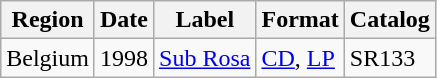<table class="wikitable">
<tr>
<th>Region</th>
<th>Date</th>
<th>Label</th>
<th>Format</th>
<th>Catalog</th>
</tr>
<tr>
<td>Belgium</td>
<td>1998</td>
<td><a href='#'>Sub Rosa</a></td>
<td><a href='#'>CD</a>, <a href='#'>LP</a></td>
<td>SR133</td>
</tr>
</table>
